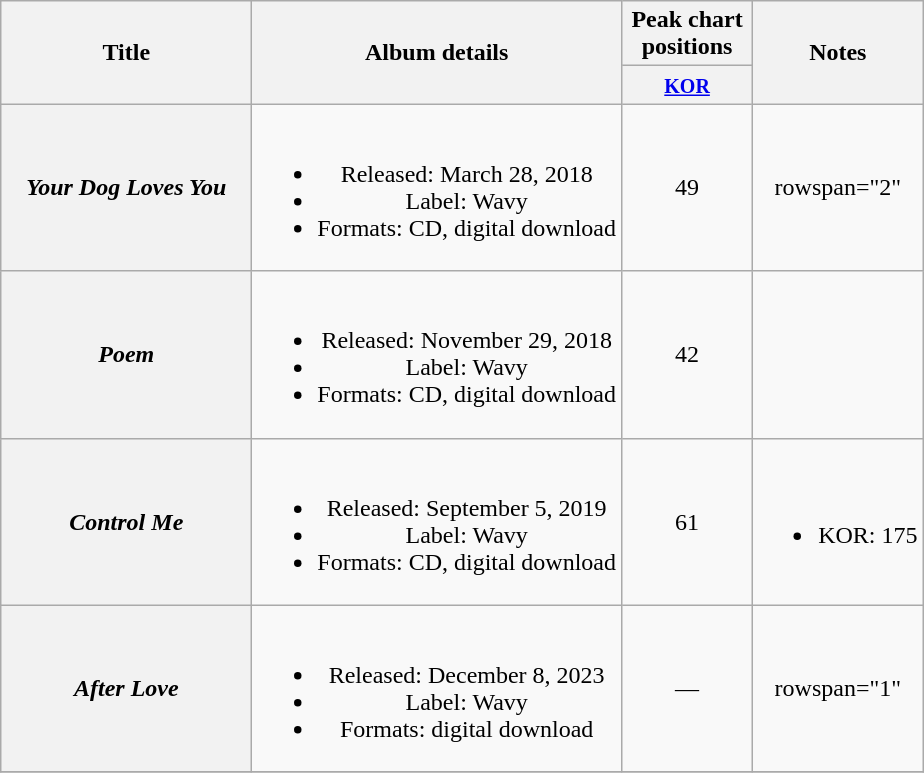<table class="wikitable plainrowheaders" style="text-align:center;">
<tr>
<th scope="col" rowspan="2" style="width:10em;">Title</th>
<th scope="col" rowspan="2">Album details</th>
<th scope="col" colspan="1" style="width:5em;">Peak chart positions</th>
<th scope="col" rowspan="2">Notes</th>
</tr>
<tr>
<th><small><a href='#'>KOR</a></small><br></th>
</tr>
<tr>
<th scope="row"><em>Your Dog Loves You</em></th>
<td><br><ul><li>Released: March 28, 2018</li><li>Label: Wavy</li><li>Formats: CD, digital download</li></ul></td>
<td>49</td>
<td>rowspan="2"</td>
</tr>
<tr>
<th scope="row"><em>Poem</em> </th>
<td><br><ul><li>Released: November 29, 2018</li><li>Label: Wavy</li><li>Formats: CD, digital download</li></ul></td>
<td>42</td>
</tr>
<tr>
<th scope="row"><em>Control Me</em> </th>
<td><br><ul><li>Released: September 5, 2019</li><li>Label: Wavy</li><li>Formats: CD, digital download</li></ul></td>
<td>61</td>
<td><br><ul><li>KOR: 175</li></ul></td>
</tr>
<tr>
<th scope="row"><em>After Love</em></th>
<td><br><ul><li>Released: December 8, 2023</li><li>Label: Wavy</li><li>Formats: digital download</li></ul></td>
<td>—</td>
<td>rowspan="1"</td>
</tr>
<tr>
</tr>
</table>
